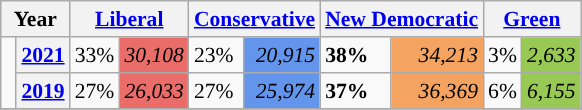<table class="wikitable" style="float:right; width:400; font-size:90%; margin-left:1em;">
<tr>
<th colspan="2" scope="col">Year</th>
<th colspan="2" scope="col"><a href='#'>Liberal</a></th>
<th colspan="2" scope="col"><a href='#'>Conservative</a></th>
<th colspan="2" scope="col"><a href='#'>New Democratic</a></th>
<th colspan="2" scope="col"><a href='#'>Green</a></th>
</tr>
<tr>
<td rowspan="2" style="width: 0.25em; background-color: "></td>
<th><a href='#'>2021</a></th>
<td>33%</td>
<td style="text-align:right; background:#EA6D6A;"><em>30,108</em></td>
<td>23%</td>
<td style="text-align:right; background:#6495ED;"><em>20,915</em></td>
<td><strong>38%</strong></td>
<td style="text-align:right; background:#F4A460;"><em>34,213</em></td>
<td>3%</td>
<td style="text-align:right; background:#99C955;"><em>2,633</em></td>
</tr>
<tr>
<th><a href='#'>2019</a></th>
<td>27%</td>
<td style="text-align:right; background:#EA6D6A;"><em>26,033</em></td>
<td>27%</td>
<td style="text-align:right; background:#6495ED;"><em>25,974</em></td>
<td><strong>37%</strong></td>
<td style="text-align:right; background:#F4A460;"><em>36,369</em></td>
<td>6%</td>
<td style="text-align:right; background:#99C955;"><em>6,155</em></td>
</tr>
<tr>
</tr>
</table>
